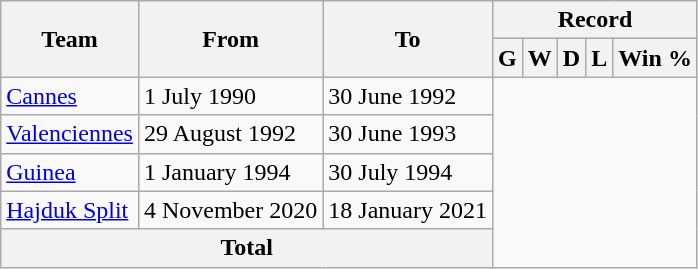<table class="wikitable" style="text-align: center">
<tr>
<th rowspan="2">Team</th>
<th rowspan="2">From</th>
<th rowspan="2">To</th>
<th colspan="5">Record</th>
</tr>
<tr>
<th>G</th>
<th>W</th>
<th>D</th>
<th>L</th>
<th>Win %</th>
</tr>
<tr>
<td align=left><a href='#'>Cannes</a></td>
<td align=left>1 July 1990</td>
<td align=left>30 June 1992<br></td>
</tr>
<tr>
<td align=left><a href='#'>Valenciennes</a></td>
<td align=left>29 August 1992</td>
<td align=left>30 June 1993<br></td>
</tr>
<tr>
<td align=left><a href='#'>Guinea</a></td>
<td align=left>1 January 1994</td>
<td align=left>30 July 1994<br></td>
</tr>
<tr>
<td align=left><a href='#'>Hajduk Split</a></td>
<td align=left>4 November 2020</td>
<td align=left>18 January 2021<br></td>
</tr>
<tr>
<th colspan=3>Total<br></th>
</tr>
</table>
